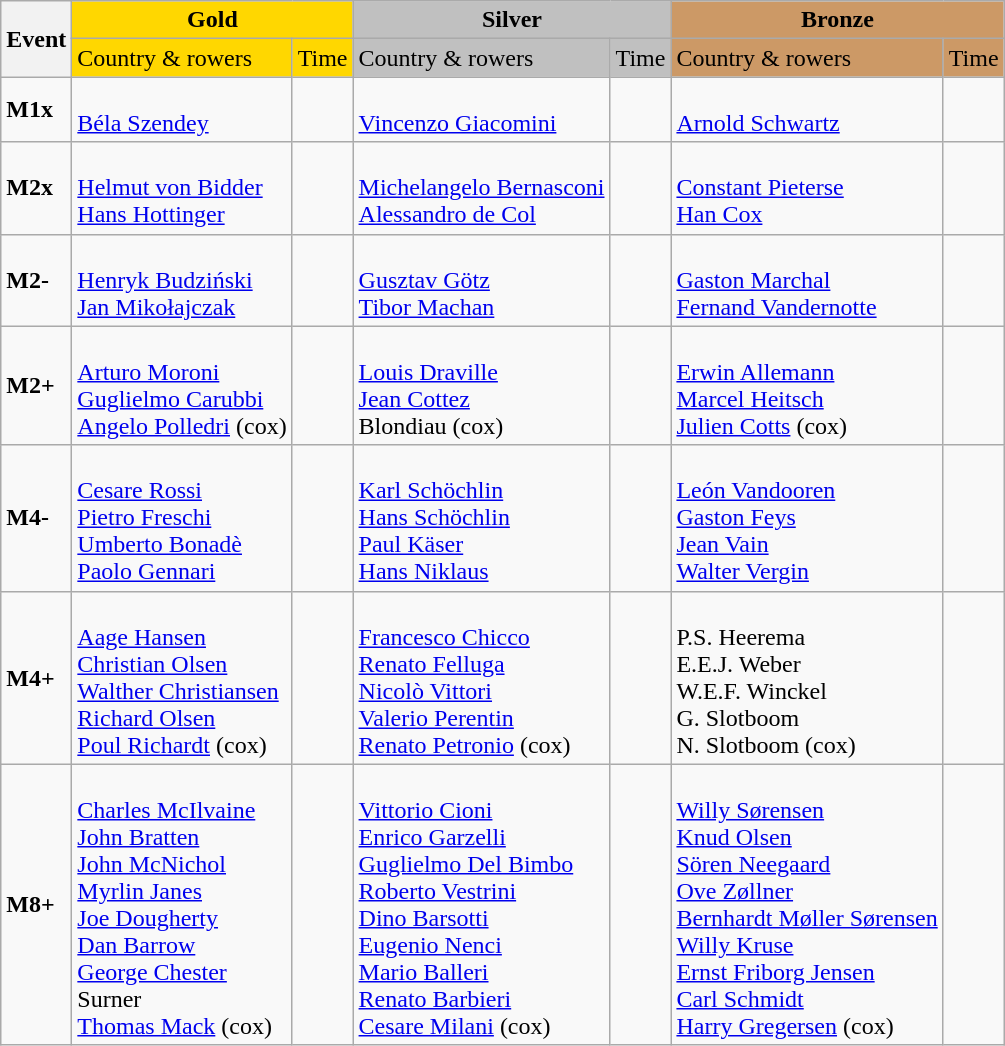<table class="wikitable">
<tr>
<th rowspan="2">Event</th>
<th colspan="2" style="background:gold;">Gold</th>
<th colspan="2" style="background:silver;">Silver</th>
<th colspan="2" style="background:#c96;">Bronze</th>
</tr>
<tr>
<td style="background:gold;">Country & rowers</td>
<td style="background:gold;">Time</td>
<td style="background:silver;">Country & rowers</td>
<td style="background:silver;">Time</td>
<td style="background:#c96;">Country & rowers</td>
<td style="background:#c96;">Time</td>
</tr>
<tr>
<td><strong>M1x</strong></td>
<td> <br> <a href='#'>Béla Szendey</a></td>
<td></td>
<td> <br> <a href='#'>Vincenzo Giacomini</a></td>
<td></td>
<td> <br> <a href='#'>Arnold Schwartz</a></td>
<td></td>
</tr>
<tr>
<td><strong>M2x</strong></td>
<td> <br> <a href='#'>Helmut von Bidder</a> <br> <a href='#'>Hans Hottinger</a></td>
<td></td>
<td> <br> <a href='#'>Michelangelo Bernasconi</a> <br> <a href='#'>Alessandro de Col</a></td>
<td></td>
<td> <br> <a href='#'>Constant Pieterse</a> <br> <a href='#'>Han Cox</a></td>
<td></td>
</tr>
<tr>
<td><strong>M2-</strong></td>
<td> <br> <a href='#'>Henryk Budziński</a> <br> <a href='#'>Jan Mikołajczak</a></td>
<td></td>
<td> <br> <a href='#'>Gusztav Götz</a> <br> <a href='#'>Tibor Machan</a></td>
<td></td>
<td> <br> <a href='#'>Gaston Marchal</a> <br> <a href='#'>Fernand Vandernotte</a></td>
<td></td>
</tr>
<tr>
<td><strong>M2+</strong></td>
<td> <br> <a href='#'>Arturo Moroni</a> <br> <a href='#'>Guglielmo Carubbi</a> <br> <a href='#'>Angelo Polledri</a> (cox)</td>
<td></td>
<td> <br> <a href='#'>Louis Draville</a> <br> <a href='#'>Jean Cottez</a> <br> Blondiau (cox)</td>
<td></td>
<td> <br> <a href='#'>Erwin Allemann</a> <br> <a href='#'>Marcel Heitsch</a> <br> <a href='#'>Julien Cotts</a> (cox)</td>
<td></td>
</tr>
<tr>
<td><strong>M4-</strong></td>
<td> <br> <a href='#'>Cesare Rossi</a> <br> <a href='#'>Pietro Freschi</a> <br> <a href='#'>Umberto Bonadè</a> <br> <a href='#'>Paolo Gennari</a></td>
<td></td>
<td> <br> <a href='#'>Karl Schöchlin</a> <br> <a href='#'>Hans Schöchlin</a> <br> <a href='#'>Paul Käser</a> <br> <a href='#'>Hans Niklaus</a></td>
<td></td>
<td> <br> <a href='#'>León Vandooren</a> <br> <a href='#'>Gaston Feys</a> <br> <a href='#'>Jean Vain</a> <br> <a href='#'>Walter Vergin</a></td>
<td></td>
</tr>
<tr>
<td><strong>M4+</strong></td>
<td> <br> <a href='#'>Aage Hansen</a> <br> <a href='#'>Christian Olsen</a> <br> <a href='#'>Walther Christiansen</a> <br> <a href='#'>Richard Olsen</a> <br> <a href='#'>Poul Richardt</a> (cox)</td>
<td></td>
<td> <br> <a href='#'>Francesco Chicco</a> <br> <a href='#'>Renato Felluga</a> <br> <a href='#'>Nicolò Vittori</a> <br> <a href='#'>Valerio Perentin</a> <br> <a href='#'>Renato Petronio</a> (cox)</td>
<td></td>
<td> <br> P.S. Heerema <br> E.E.J. Weber <br> W.E.F. Winckel <br> G. Slotboom <br> N. Slotboom (cox)</td>
<td></td>
</tr>
<tr>
<td><strong>M8+</strong></td>
<td> <br> <a href='#'>Charles McIlvaine</a> <br> <a href='#'>John Bratten</a> <br> <a href='#'>John McNichol</a> <br> <a href='#'>Myrlin Janes</a> <br> <a href='#'>Joe Dougherty</a> <br> <a href='#'>Dan Barrow</a> <br> <a href='#'>George Chester</a> <br> Surner <br> <a href='#'>Thomas Mack</a> (cox)</td>
<td></td>
<td> <br> <a href='#'>Vittorio Cioni</a> <br> <a href='#'>Enrico Garzelli</a> <br> <a href='#'>Guglielmo Del Bimbo</a> <br> <a href='#'>Roberto Vestrini</a> <br> <a href='#'>Dino Barsotti</a> <br> <a href='#'>Eugenio Nenci</a> <br> <a href='#'>Mario Balleri</a> <br> <a href='#'>Renato Barbieri</a> <br> <a href='#'>Cesare Milani</a> (cox)</td>
<td></td>
<td> <br> <a href='#'>Willy Sørensen</a> <br> <a href='#'>Knud Olsen</a> <br> <a href='#'>Sören Neegaard</a> <br> <a href='#'>Ove Zøllner</a> <br> <a href='#'>Bernhardt Møller Sørensen</a> <br> <a href='#'>Willy Kruse</a> <br> <a href='#'>Ernst Friborg Jensen</a> <br> <a href='#'>Carl Schmidt</a> <br> <a href='#'>Harry Gregersen</a> (cox)</td>
<td></td>
</tr>
</table>
